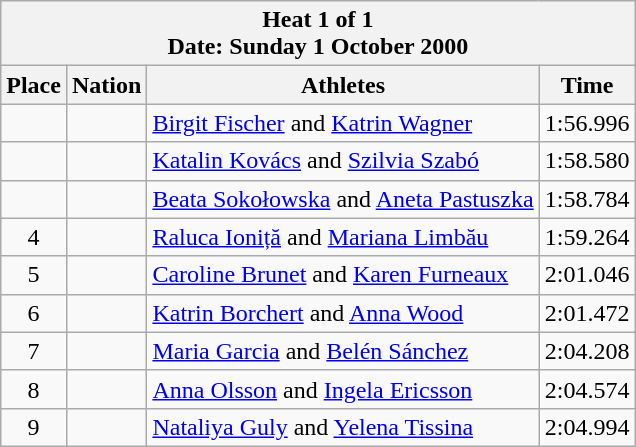<table class="wikitable sortable">
<tr>
<th colspan=4>Heat 1 of 1 <br> Date: Sunday 1 October 2000</th>
</tr>
<tr>
<th rowspan=1>Place</th>
<th rowspan=1>Nation</th>
<th rowspan=1>Athletes</th>
<th rowspan=1>Time</th>
</tr>
<tr>
<td align="center"></td>
<td align="left"></td>
<td align="left"><a href='#'>Birgit Fischer</a> and <a href='#'>Katrin Wagner</a></td>
<td align="center">1:56.996</td>
</tr>
<tr>
<td align="center"></td>
<td align="left"></td>
<td align="left"><a href='#'>Katalin Kovács</a> and <a href='#'>Szilvia Szabó</a></td>
<td align="center">1:58.580</td>
</tr>
<tr>
<td align="center"></td>
<td align="left"></td>
<td align="left"><a href='#'>Beata Sokołowska</a> and <a href='#'>Aneta Pastuszka</a></td>
<td align="center">1:58.784</td>
</tr>
<tr>
<td align="center">4</td>
<td align="left"></td>
<td align="left"><a href='#'>Raluca Ioniță</a> and <a href='#'>Mariana Limbău</a></td>
<td align="center">1:59.264</td>
</tr>
<tr>
<td align="center">5</td>
<td align="left"></td>
<td align="left"><a href='#'>Caroline Brunet</a> and <a href='#'>Karen Furneaux</a></td>
<td align="center">2:01.046</td>
</tr>
<tr>
<td align="center">6</td>
<td align="left"></td>
<td align="left"><a href='#'>Katrin Borchert</a> and <a href='#'>Anna Wood</a></td>
<td align="center">2:01.472</td>
</tr>
<tr>
<td align="center">7</td>
<td align="left"></td>
<td align="left"><a href='#'>Maria Garcia</a> and <a href='#'>Belén Sánchez</a></td>
<td align="center">2:04.208</td>
</tr>
<tr>
<td align="center">8</td>
<td align="left"></td>
<td align="left"><a href='#'>Anna Olsson</a> and <a href='#'>Ingela Ericsson</a></td>
<td align="center">2:04.574</td>
</tr>
<tr>
<td align="center">9</td>
<td align="left"></td>
<td align="left"><a href='#'>Nataliya Guly</a> and <a href='#'>Yelena Tissina</a></td>
<td align="center">2:04.994</td>
</tr>
</table>
